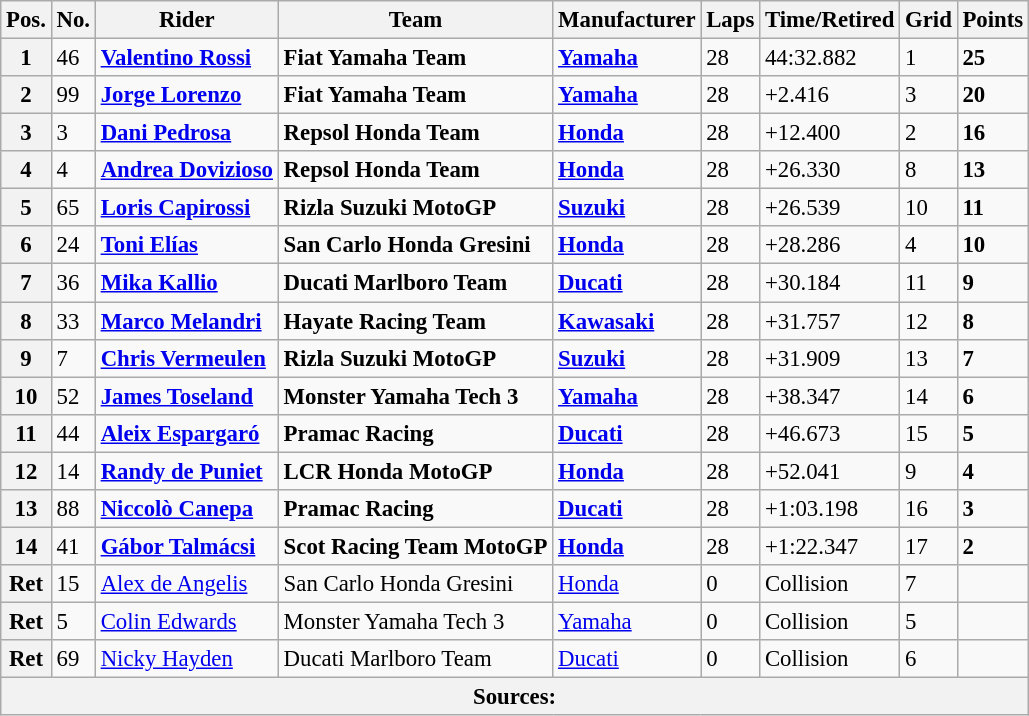<table class="wikitable" style="font-size: 95%;">
<tr>
<th>Pos.</th>
<th>No.</th>
<th>Rider</th>
<th>Team</th>
<th>Manufacturer</th>
<th>Laps</th>
<th>Time/Retired</th>
<th>Grid</th>
<th>Points</th>
</tr>
<tr>
<th>1</th>
<td>46</td>
<td> <strong><a href='#'>Valentino Rossi</a></strong></td>
<td><strong>Fiat Yamaha Team</strong></td>
<td><strong><a href='#'>Yamaha</a></strong></td>
<td>28</td>
<td>44:32.882</td>
<td>1</td>
<td><strong>25</strong></td>
</tr>
<tr>
<th>2</th>
<td>99</td>
<td> <strong><a href='#'>Jorge Lorenzo</a></strong></td>
<td><strong>Fiat Yamaha Team</strong></td>
<td><strong><a href='#'>Yamaha</a></strong></td>
<td>28</td>
<td>+2.416</td>
<td>3</td>
<td><strong>20</strong></td>
</tr>
<tr>
<th>3</th>
<td>3</td>
<td> <strong><a href='#'>Dani Pedrosa</a></strong></td>
<td><strong>Repsol Honda Team</strong></td>
<td><strong><a href='#'>Honda</a></strong></td>
<td>28</td>
<td>+12.400</td>
<td>2</td>
<td><strong>16</strong></td>
</tr>
<tr>
<th>4</th>
<td>4</td>
<td> <strong><a href='#'>Andrea Dovizioso</a></strong></td>
<td><strong>Repsol Honda Team</strong></td>
<td><strong><a href='#'>Honda</a></strong></td>
<td>28</td>
<td>+26.330</td>
<td>8</td>
<td><strong>13</strong></td>
</tr>
<tr>
<th>5</th>
<td>65</td>
<td> <strong><a href='#'>Loris Capirossi</a></strong></td>
<td><strong>Rizla Suzuki MotoGP</strong></td>
<td><strong><a href='#'>Suzuki</a></strong></td>
<td>28</td>
<td>+26.539</td>
<td>10</td>
<td><strong>11</strong></td>
</tr>
<tr>
<th>6</th>
<td>24</td>
<td> <strong><a href='#'>Toni Elías</a></strong></td>
<td><strong>San Carlo Honda Gresini</strong></td>
<td><strong><a href='#'>Honda</a></strong></td>
<td>28</td>
<td>+28.286</td>
<td>4</td>
<td><strong>10</strong></td>
</tr>
<tr>
<th>7</th>
<td>36</td>
<td> <strong><a href='#'>Mika Kallio</a></strong></td>
<td><strong>Ducati Marlboro Team</strong></td>
<td><strong><a href='#'>Ducati</a></strong></td>
<td>28</td>
<td>+30.184</td>
<td>11</td>
<td><strong>9</strong></td>
</tr>
<tr>
<th>8</th>
<td>33</td>
<td> <strong><a href='#'>Marco Melandri</a></strong></td>
<td><strong>Hayate Racing Team</strong></td>
<td><strong><a href='#'>Kawasaki</a></strong></td>
<td>28</td>
<td>+31.757</td>
<td>12</td>
<td><strong>8</strong></td>
</tr>
<tr>
<th>9</th>
<td>7</td>
<td> <strong><a href='#'>Chris Vermeulen</a></strong></td>
<td><strong>Rizla Suzuki MotoGP</strong></td>
<td><strong><a href='#'>Suzuki</a></strong></td>
<td>28</td>
<td>+31.909</td>
<td>13</td>
<td><strong>7</strong></td>
</tr>
<tr>
<th>10</th>
<td>52</td>
<td> <strong><a href='#'>James Toseland</a></strong></td>
<td><strong>Monster Yamaha Tech 3</strong></td>
<td><strong><a href='#'>Yamaha</a></strong></td>
<td>28</td>
<td>+38.347</td>
<td>14</td>
<td><strong>6</strong></td>
</tr>
<tr>
<th>11</th>
<td>44</td>
<td> <strong><a href='#'>Aleix Espargaró</a></strong></td>
<td><strong>Pramac Racing</strong></td>
<td><strong><a href='#'>Ducati</a></strong></td>
<td>28</td>
<td>+46.673</td>
<td>15</td>
<td><strong>5</strong></td>
</tr>
<tr>
<th>12</th>
<td>14</td>
<td> <strong><a href='#'>Randy de Puniet</a></strong></td>
<td><strong>LCR Honda MotoGP</strong></td>
<td><strong><a href='#'>Honda</a></strong></td>
<td>28</td>
<td>+52.041</td>
<td>9</td>
<td><strong>4</strong></td>
</tr>
<tr>
<th>13</th>
<td>88</td>
<td> <strong><a href='#'>Niccolò Canepa</a></strong></td>
<td><strong>Pramac Racing</strong></td>
<td><strong><a href='#'>Ducati</a></strong></td>
<td>28</td>
<td>+1:03.198</td>
<td>16</td>
<td><strong>3</strong></td>
</tr>
<tr>
<th>14</th>
<td>41</td>
<td> <strong><a href='#'>Gábor Talmácsi</a></strong></td>
<td><strong>Scot Racing Team MotoGP</strong></td>
<td><strong><a href='#'>Honda</a></strong></td>
<td>28</td>
<td>+1:22.347</td>
<td>17</td>
<td><strong>2</strong></td>
</tr>
<tr>
<th>Ret</th>
<td>15</td>
<td> <a href='#'>Alex de Angelis</a></td>
<td>San Carlo Honda Gresini</td>
<td><a href='#'>Honda</a></td>
<td>0</td>
<td>Collision</td>
<td>7</td>
<td></td>
</tr>
<tr>
<th>Ret</th>
<td>5</td>
<td> <a href='#'>Colin Edwards</a></td>
<td>Monster Yamaha Tech 3</td>
<td><a href='#'>Yamaha</a></td>
<td>0</td>
<td>Collision</td>
<td>5</td>
<td></td>
</tr>
<tr>
<th>Ret</th>
<td>69</td>
<td> <a href='#'>Nicky Hayden</a></td>
<td>Ducati Marlboro Team</td>
<td><a href='#'>Ducati</a></td>
<td>0</td>
<td>Collision</td>
<td>6</td>
<td></td>
</tr>
<tr>
<th colspan=9>Sources: </th>
</tr>
</table>
